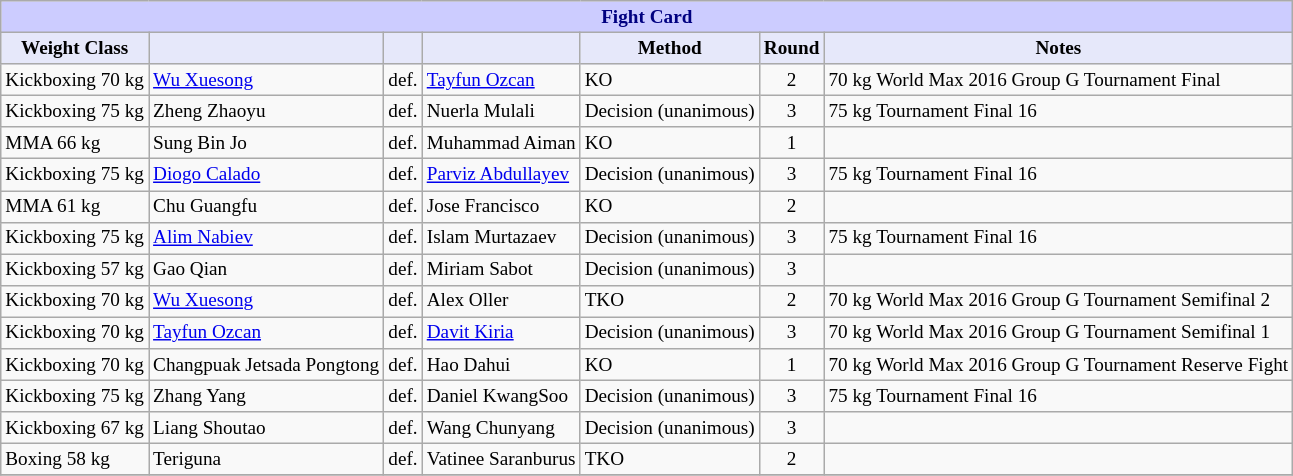<table class="wikitable" style="font-size: 80%;">
<tr>
<th colspan="8" style="background-color: #ccf; color: #000080; text-align: center;"><strong>Fight Card</strong></th>
</tr>
<tr>
<th colspan="1" style="background-color: #E6E8FA; color: #000000; text-align: center;">Weight Class</th>
<th colspan="1" style="background-color: #E6E8FA; color: #000000; text-align: center;"></th>
<th colspan="1" style="background-color: #E6E8FA; color: #000000; text-align: center;"></th>
<th colspan="1" style="background-color: #E6E8FA; color: #000000; text-align: center;"></th>
<th colspan="1" style="background-color: #E6E8FA; color: #000000; text-align: center;">Method</th>
<th colspan="1" style="background-color: #E6E8FA; color: #000000; text-align: center;">Round</th>
<th colspan="1" style="background-color: #E6E8FA; color: #000000; text-align: center;">Notes</th>
</tr>
<tr>
<td>Kickboxing 70 kg</td>
<td> <a href='#'>Wu Xuesong</a></td>
<td align=center>def.</td>
<td> <a href='#'>Tayfun Ozcan</a></td>
<td>KO</td>
<td align=center>2</td>
<td>70 kg World Max 2016 Group G Tournament Final</td>
</tr>
<tr>
<td>Kickboxing 75 kg</td>
<td> Zheng Zhaoyu</td>
<td align=center>def.</td>
<td> Nuerla Mulali</td>
<td>Decision (unanimous)</td>
<td align=center>3</td>
<td>75 kg Tournament Final 16</td>
</tr>
<tr>
<td>MMA 66 kg</td>
<td> Sung Bin Jo</td>
<td align=center>def.</td>
<td> Muhammad Aiman</td>
<td>KO</td>
<td align=center>1</td>
<td></td>
</tr>
<tr>
<td>Kickboxing 75 kg</td>
<td> <a href='#'>Diogo Calado</a></td>
<td align=center>def.</td>
<td> <a href='#'>Parviz Abdullayev</a></td>
<td>Decision (unanimous)</td>
<td align=center>3</td>
<td>75 kg Tournament Final 16</td>
</tr>
<tr>
<td>MMA 61 kg</td>
<td> Chu Guangfu</td>
<td align=center>def.</td>
<td> Jose Francisco</td>
<td>KO</td>
<td align=center>2</td>
<td></td>
</tr>
<tr>
<td>Kickboxing 75 kg</td>
<td> <a href='#'>Alim Nabiev</a></td>
<td align=center>def.</td>
<td> Islam Murtazaev</td>
<td>Decision (unanimous)</td>
<td align=center>3</td>
<td>75 kg Tournament Final 16</td>
</tr>
<tr>
<td>Kickboxing 57 kg</td>
<td> Gao Qian</td>
<td align=center>def.</td>
<td> Miriam Sabot</td>
<td>Decision (unanimous)</td>
<td align=center>3</td>
<td></td>
</tr>
<tr>
<td>Kickboxing 70 kg</td>
<td> <a href='#'>Wu Xuesong</a></td>
<td align=center>def.</td>
<td> Alex Oller</td>
<td>TKO</td>
<td align=center>2</td>
<td>70 kg World Max 2016 Group G Tournament Semifinal 2</td>
</tr>
<tr>
<td>Kickboxing 70 kg</td>
<td> <a href='#'>Tayfun Ozcan</a></td>
<td align=center>def.</td>
<td> <a href='#'>Davit Kiria</a></td>
<td>Decision (unanimous)</td>
<td align=center>3</td>
<td>70 kg World Max 2016 Group G Tournament Semifinal 1</td>
</tr>
<tr>
<td>Kickboxing 70 kg</td>
<td> Changpuak Jetsada Pongtong</td>
<td align=center>def.</td>
<td> Hao Dahui</td>
<td>KO</td>
<td align=center>1</td>
<td>70 kg World Max 2016 Group G Tournament Reserve Fight</td>
</tr>
<tr>
<td>Kickboxing 75 kg</td>
<td> Zhang Yang</td>
<td align=center>def.</td>
<td> Daniel KwangSoo</td>
<td>Decision (unanimous)</td>
<td align=center>3</td>
<td>75 kg Tournament Final 16</td>
</tr>
<tr>
<td>Kickboxing 67 kg</td>
<td> Liang Shoutao</td>
<td align=center>def.</td>
<td> Wang Chunyang</td>
<td>Decision (unanimous)</td>
<td align=center>3</td>
<td></td>
</tr>
<tr>
<td>Boxing 58 kg</td>
<td> Teriguna</td>
<td align=center>def.</td>
<td> Vatinee Saranburus</td>
<td>TKO</td>
<td align=center>2</td>
<td></td>
</tr>
<tr>
</tr>
</table>
